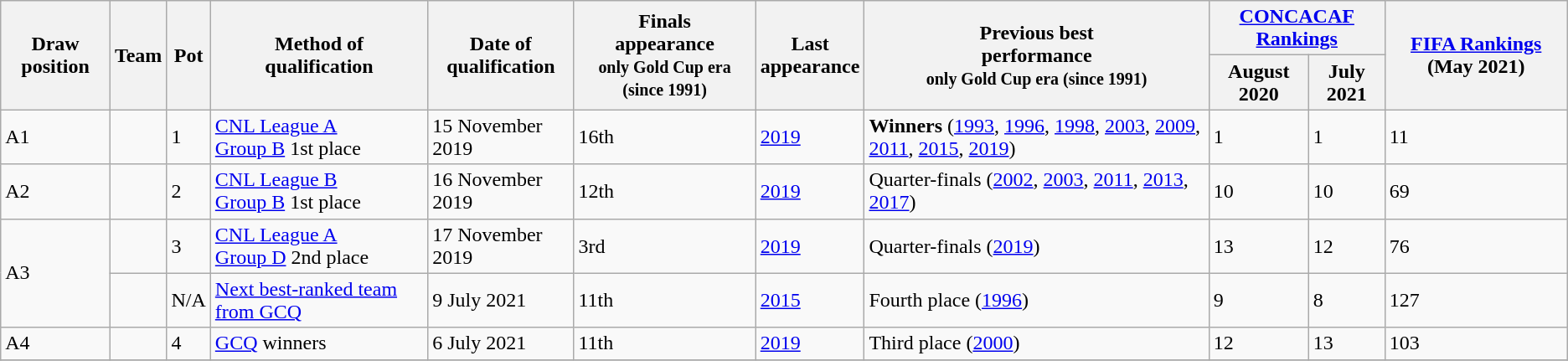<table class="wikitable sortable">
<tr>
<th rowspan=2>Draw position</th>
<th rowspan=2>Team</th>
<th rowspan=2>Pot</th>
<th rowspan=2>Method of<br>qualification</th>
<th rowspan=2>Date of<br>qualification</th>
<th rowspan=2>Finals<br>appearance<br><small>only Gold Cup era (since 1991)</small></th>
<th rowspan=2>Last<br>appearance</th>
<th rowspan=2>Previous best<br>performance<br><small>only Gold Cup era (since 1991)</small></th>
<th colspan=2><a href='#'>CONCACAF Rankings</a></th>
<th rowspan=2><a href='#'>FIFA Rankings</a> (May 2021)</th>
</tr>
<tr>
<th>August 2020</th>
<th>July 2021</th>
</tr>
<tr>
<td>A1</td>
<td></td>
<td>1</td>
<td><a href='#'>CNL League A<br>Group B</a> 1st place</td>
<td>15 November 2019</td>
<td data-sort-value="3">16th</td>
<td><a href='#'>2019</a></td>
<td data-sort-value="6.1"><strong>Winners</strong> (<a href='#'>1993</a>, <a href='#'>1996</a>, <a href='#'>1998</a>, <a href='#'>2003</a>, <a href='#'>2009</a>, <a href='#'>2011</a>, <a href='#'>2015</a>, <a href='#'>2019</a>)</td>
<td>1</td>
<td>1</td>
<td>11</td>
</tr>
<tr>
<td>A2</td>
<td></td>
<td>2</td>
<td><a href='#'>CNL League B<br>Group B</a> 1st place</td>
<td>16 November 2019</td>
<td data-sort-value="3">12th</td>
<td><a href='#'>2019</a></td>
<td data-sort-value="6.1">Quarter-finals (<a href='#'>2002</a>, <a href='#'>2003</a>, <a href='#'>2011</a>, <a href='#'>2013</a>, <a href='#'>2017</a>)</td>
<td>10</td>
<td>10</td>
<td>69</td>
</tr>
<tr>
<td rowspan=2>A3</td>
<td><s></s></td>
<td>3</td>
<td><a href='#'>CNL League A<br>Group D</a> 2nd place</td>
<td>17 November 2019</td>
<td data-sort-value="3">3rd</td>
<td><a href='#'>2019</a></td>
<td data-sort-value="6.1">Quarter-finals (<a href='#'>2019</a>)</td>
<td>13</td>
<td>12</td>
<td>76</td>
</tr>
<tr>
<td></td>
<td>N/A</td>
<td><a href='#'>Next best-ranked team from GCQ</a></td>
<td>9 July 2021</td>
<td data-sort-value="3">11th</td>
<td><a href='#'>2015</a></td>
<td data-sort-value="6.1">Fourth place (<a href='#'>1996</a>)</td>
<td>9</td>
<td>8</td>
<td>127</td>
</tr>
<tr>
<td>A4</td>
<td></td>
<td>4</td>
<td><a href='#'>GCQ</a> winners</td>
<td>6 July 2021</td>
<td data-sort-value="3">11th</td>
<td><a href='#'>2019</a></td>
<td data-sort-value="6.1">Third place (<a href='#'>2000</a>)</td>
<td>12</td>
<td>13</td>
<td>103</td>
</tr>
<tr>
</tr>
</table>
